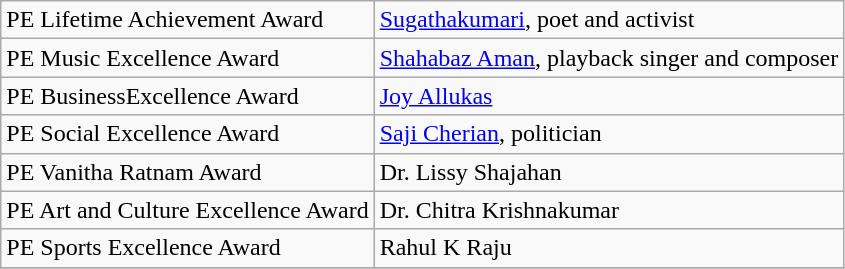<table class="wikitable">
<tr>
<td>PE Lifetime Achievement Award</td>
<td><a href='#'>Sugathakumari</a>, poet and activist</td>
</tr>
<tr>
<td>PE Music Excellence Award</td>
<td><a href='#'>Shahabaz Aman</a>, playback singer and composer</td>
</tr>
<tr>
<td>PE BusinessExcellence Award</td>
<td><a href='#'>Joy Allukas</a></td>
</tr>
<tr>
<td>PE Social Excellence Award</td>
<td><a href='#'>Saji Cherian</a>, politician</td>
</tr>
<tr>
<td>PE Vanitha Ratnam Award</td>
<td>Dr. Lissy Shajahan</td>
</tr>
<tr>
<td>PE Art and Culture Excellence Award</td>
<td>Dr. Chitra Krishnakumar</td>
</tr>
<tr>
<td>PE Sports Excellence Award</td>
<td>Rahul K Raju</td>
</tr>
<tr>
</tr>
</table>
